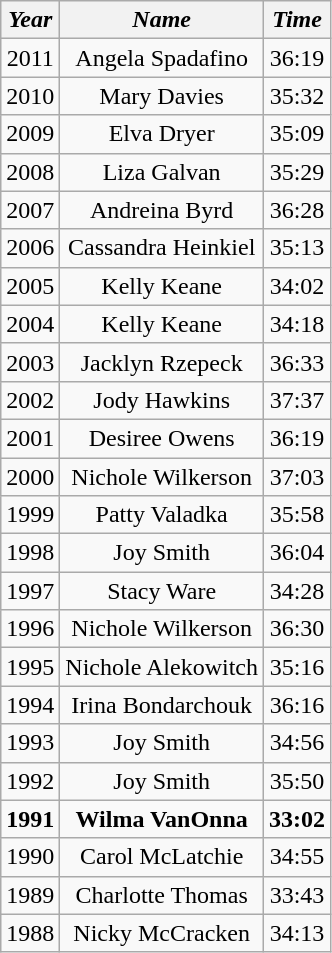<table class="wikitable" style="text-align:center" border="1">
<tr>
<th><em>Year</em></th>
<th><em>Name</em></th>
<th><em>Time</em></th>
</tr>
<tr>
<td>2011</td>
<td>Angela Spadafino</td>
<td>36:19</td>
</tr>
<tr>
<td>2010</td>
<td>Mary Davies</td>
<td>35:32</td>
</tr>
<tr>
<td>2009</td>
<td>Elva Dryer</td>
<td>35:09</td>
</tr>
<tr>
<td>2008</td>
<td>Liza Galvan</td>
<td>35:29</td>
</tr>
<tr>
<td>2007</td>
<td>Andreina Byrd</td>
<td>36:28</td>
</tr>
<tr>
<td>2006</td>
<td>Cassandra Heinkiel</td>
<td>35:13</td>
</tr>
<tr>
<td>2005</td>
<td>Kelly Keane</td>
<td>34:02</td>
</tr>
<tr>
<td>2004</td>
<td>Kelly Keane</td>
<td>34:18</td>
</tr>
<tr>
<td>2003</td>
<td>Jacklyn Rzepeck</td>
<td>36:33</td>
</tr>
<tr>
<td>2002</td>
<td>Jody Hawkins</td>
<td>37:37</td>
</tr>
<tr>
<td>2001</td>
<td>Desiree Owens</td>
<td>36:19</td>
</tr>
<tr>
<td>2000</td>
<td>Nichole Wilkerson</td>
<td>37:03</td>
</tr>
<tr>
<td>1999</td>
<td>Patty Valadka</td>
<td>35:58</td>
</tr>
<tr>
<td>1998</td>
<td>Joy Smith</td>
<td>36:04</td>
</tr>
<tr>
<td>1997</td>
<td>Stacy Ware</td>
<td>34:28</td>
</tr>
<tr>
<td>1996</td>
<td>Nichole Wilkerson</td>
<td>36:30</td>
</tr>
<tr>
<td>1995</td>
<td>Nichole Alekowitch</td>
<td>35:16</td>
</tr>
<tr>
<td>1994</td>
<td>Irina Bondarchouk</td>
<td>36:16</td>
</tr>
<tr>
<td>1993</td>
<td>Joy Smith</td>
<td>34:56</td>
</tr>
<tr>
<td>1992</td>
<td>Joy Smith</td>
<td>35:50</td>
</tr>
<tr>
<td><strong>1991</strong></td>
<td><strong>Wilma VanOnna</strong></td>
<td><strong>33:02</strong></td>
</tr>
<tr>
<td>1990</td>
<td>Carol McLatchie</td>
<td>34:55</td>
</tr>
<tr>
<td>1989</td>
<td>Charlotte Thomas</td>
<td>33:43</td>
</tr>
<tr>
<td>1988</td>
<td>Nicky McCracken</td>
<td>34:13</td>
</tr>
</table>
